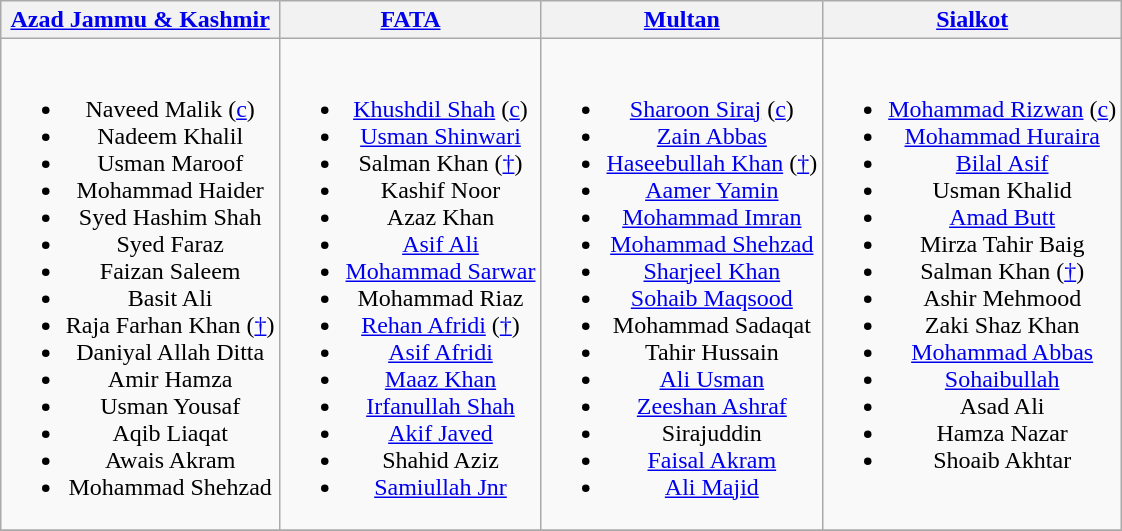<table class="wikitable" style="text-align:center; margin:auto">
<tr>
<th><a href='#'>Azad Jammu & Kashmir</a></th>
<th><a href='#'>FATA</a></th>
<th><a href='#'>Multan</a></th>
<th><a href='#'>Sialkot</a></th>
</tr>
<tr style="vertical-align:top">
<td><br><ul><li>Naveed Malik (<a href='#'>c</a>)</li><li>Nadeem Khalil</li><li>Usman Maroof</li><li>Mohammad Haider</li><li>Syed Hashim Shah</li><li>Syed Faraz</li><li>Faizan Saleem</li><li>Basit Ali</li><li>Raja Farhan Khan (<a href='#'>†</a>)</li><li>Daniyal Allah Ditta</li><li>Amir Hamza</li><li>Usman Yousaf</li><li>Aqib Liaqat</li><li>Awais Akram</li><li>Mohammad Shehzad</li></ul></td>
<td><br><ul><li><a href='#'>Khushdil Shah</a> (<a href='#'>c</a>)</li><li><a href='#'>Usman Shinwari</a></li><li>Salman Khan (<a href='#'>†</a>)</li><li>Kashif Noor</li><li>Azaz Khan</li><li><a href='#'>Asif Ali</a></li><li><a href='#'>Mohammad Sarwar</a></li><li>Mohammad Riaz</li><li><a href='#'>Rehan Afridi</a> (<a href='#'>†</a>)</li><li><a href='#'>Asif Afridi</a></li><li><a href='#'>Maaz Khan</a></li><li><a href='#'>Irfanullah Shah</a></li><li><a href='#'>Akif Javed</a></li><li>Shahid Aziz</li><li><a href='#'>Samiullah Jnr</a></li></ul></td>
<td><br><ul><li><a href='#'>Sharoon Siraj</a> (<a href='#'>c</a>)</li><li><a href='#'>Zain Abbas</a></li><li><a href='#'>Haseebullah Khan</a> (<a href='#'>†</a>)</li><li><a href='#'>Aamer Yamin</a></li><li><a href='#'>Mohammad Imran</a></li><li><a href='#'>Mohammad Shehzad</a></li><li><a href='#'>Sharjeel Khan</a></li><li><a href='#'>Sohaib Maqsood</a></li><li>Mohammad Sadaqat</li><li>Tahir Hussain</li><li><a href='#'>Ali Usman</a></li><li><a href='#'>Zeeshan Ashraf</a></li><li>Sirajuddin</li><li><a href='#'>Faisal Akram</a></li><li><a href='#'>Ali Majid</a></li></ul></td>
<td><br><ul><li><a href='#'>Mohammad Rizwan</a> (<a href='#'>c</a>)</li><li><a href='#'>Mohammad Huraira</a></li><li><a href='#'>Bilal Asif</a></li><li>Usman Khalid</li><li><a href='#'>Amad Butt</a></li><li>Mirza Tahir Baig</li><li>Salman Khan (<a href='#'>†</a>)</li><li>Ashir Mehmood</li><li>Zaki Shaz Khan</li><li><a href='#'>Mohammad Abbas</a></li><li><a href='#'>Sohaibullah</a></li><li>Asad Ali</li><li>Hamza Nazar</li><li>Shoaib Akhtar</li></ul></td>
</tr>
<tr>
</tr>
</table>
